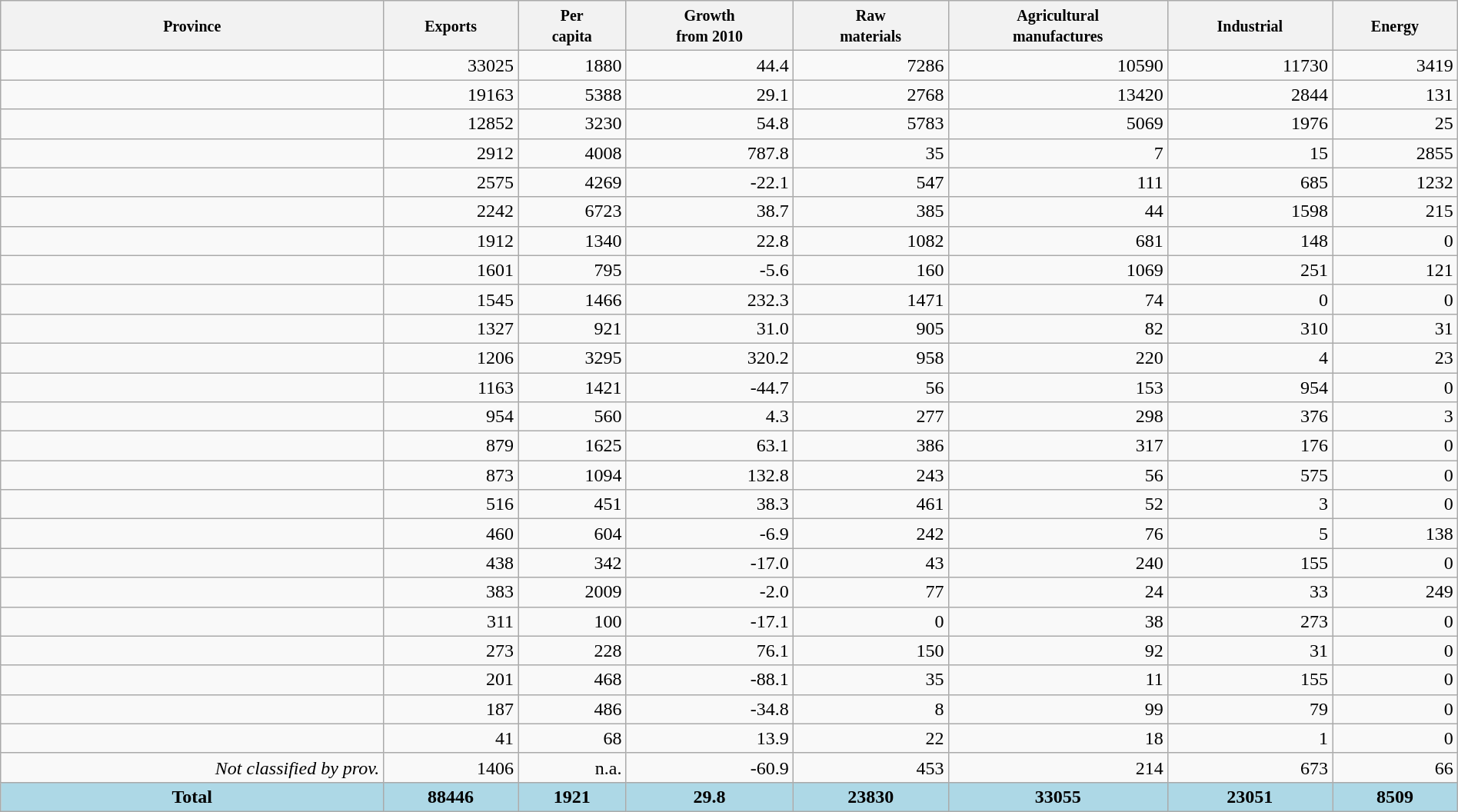<table class="wikitable sortable" style="text-align:right" width="100%">
<tr>
<th><small>Province</small></th>
<th><small>Exports</small></th>
<th><small>Per<br>capita</small></th>
<th><small>Growth<br>from 2010</small></th>
<th><small>Raw<br>materials</small></th>
<th><small>Agricultural<br>manufactures</small></th>
<th><small>Industrial</small></th>
<th><small>Energy</small></th>
</tr>
<tr align=right>
<td></td>
<td>33025</td>
<td>1880</td>
<td>44.4</td>
<td>7286</td>
<td>10590</td>
<td>11730</td>
<td>3419</td>
</tr>
<tr align=right>
<td></td>
<td>19163</td>
<td>5388</td>
<td>29.1</td>
<td>2768</td>
<td>13420</td>
<td>2844</td>
<td>131</td>
</tr>
<tr align=right>
<td></td>
<td>12852</td>
<td>3230</td>
<td>54.8</td>
<td>5783</td>
<td>5069</td>
<td>1976</td>
<td>25</td>
</tr>
<tr align=right>
<td></td>
<td>2912</td>
<td>4008</td>
<td>787.8</td>
<td>35</td>
<td>7</td>
<td>15</td>
<td>2855</td>
</tr>
<tr align=right>
<td></td>
<td>2575</td>
<td>4269</td>
<td>-22.1</td>
<td>547</td>
<td>111</td>
<td>685</td>
<td>1232</td>
</tr>
<tr align=right>
<td></td>
<td>2242</td>
<td>6723</td>
<td>38.7</td>
<td>385</td>
<td>44</td>
<td>1598</td>
<td>215</td>
</tr>
<tr align=right>
<td></td>
<td>1912</td>
<td>1340</td>
<td>22.8</td>
<td>1082</td>
<td>681</td>
<td>148</td>
<td>0</td>
</tr>
<tr align=right>
<td></td>
<td>1601</td>
<td>795</td>
<td>-5.6</td>
<td>160</td>
<td>1069</td>
<td>251</td>
<td>121</td>
</tr>
<tr align=right>
<td></td>
<td>1545</td>
<td>1466</td>
<td>232.3</td>
<td>1471</td>
<td>74</td>
<td>0</td>
<td>0</td>
</tr>
<tr align=right>
<td></td>
<td>1327</td>
<td>921</td>
<td>31.0</td>
<td>905</td>
<td>82</td>
<td>310</td>
<td>31</td>
</tr>
<tr align=right>
<td></td>
<td>1206</td>
<td>3295</td>
<td>320.2</td>
<td>958</td>
<td>220</td>
<td>4</td>
<td>23</td>
</tr>
<tr align=right>
<td></td>
<td>1163</td>
<td>1421</td>
<td>-44.7</td>
<td>56</td>
<td>153</td>
<td>954</td>
<td>0</td>
</tr>
<tr align=right>
<td></td>
<td>954</td>
<td>560</td>
<td>4.3</td>
<td>277</td>
<td>298</td>
<td>376</td>
<td>3</td>
</tr>
<tr align=right>
<td></td>
<td>879</td>
<td>1625</td>
<td>63.1</td>
<td>386</td>
<td>317</td>
<td>176</td>
<td>0</td>
</tr>
<tr align=right>
<td></td>
<td>873</td>
<td>1094</td>
<td>132.8</td>
<td>243</td>
<td>56</td>
<td>575</td>
<td>0</td>
</tr>
<tr align=right>
<td></td>
<td>516</td>
<td>451</td>
<td>38.3</td>
<td>461</td>
<td>52</td>
<td>3</td>
<td>0</td>
</tr>
<tr align=right>
<td></td>
<td>460</td>
<td>604</td>
<td>-6.9</td>
<td>242</td>
<td>76</td>
<td>5</td>
<td>138</td>
</tr>
<tr align=right>
<td></td>
<td>438</td>
<td>342</td>
<td>-17.0</td>
<td>43</td>
<td>240</td>
<td>155</td>
<td>0</td>
</tr>
<tr align=right>
<td></td>
<td>383</td>
<td>2009</td>
<td>-2.0</td>
<td>77</td>
<td>24</td>
<td>33</td>
<td>249</td>
</tr>
<tr align=right>
<td></td>
<td>311</td>
<td>100</td>
<td>-17.1</td>
<td>0</td>
<td>38</td>
<td>273</td>
<td>0</td>
</tr>
<tr align=right>
<td></td>
<td>273</td>
<td>228</td>
<td>76.1</td>
<td>150</td>
<td>92</td>
<td>31</td>
<td>0</td>
</tr>
<tr align=right>
<td></td>
<td>201</td>
<td>468</td>
<td>-88.1</td>
<td>35</td>
<td>11</td>
<td>155</td>
<td>0</td>
</tr>
<tr align=right>
<td></td>
<td>187</td>
<td>486</td>
<td>-34.8</td>
<td>8</td>
<td>99</td>
<td>79</td>
<td>0</td>
</tr>
<tr align=right>
<td></td>
<td>41</td>
<td>68</td>
<td>13.9</td>
<td>22</td>
<td>18</td>
<td>1</td>
<td>0</td>
</tr>
<tr align=right>
<td><em>Not classified by prov.</em></td>
<td>1406</td>
<td>n.a.</td>
<td>-60.9</td>
<td>453</td>
<td>214</td>
<td>673</td>
<td>66</td>
</tr>
<tr align=right>
<th style=background:lightblue> Total</th>
<th style=background:lightblue>88446</th>
<th style=background:lightblue>1921</th>
<th style=background:lightblue>29.8</th>
<th style=background:lightblue>23830</th>
<th style=background:lightblue>33055</th>
<th style=background:lightblue>23051</th>
<th style=background:lightblue>8509</th>
</tr>
</table>
